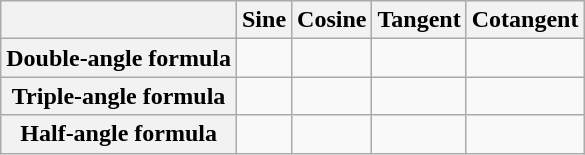<table class="wikitable">
<tr>
<th></th>
<th>Sine</th>
<th>Cosine</th>
<th>Tangent</th>
<th>Cotangent</th>
</tr>
<tr>
<th>Double-angle formula</th>
<td></td>
<td></td>
<td></td>
<td></td>
</tr>
<tr>
<th>Triple-angle formula</th>
<td></td>
<td></td>
<td></td>
<td></td>
</tr>
<tr>
<th>Half-angle formula</th>
<td></td>
<td></td>
<td></td>
<td></td>
</tr>
</table>
